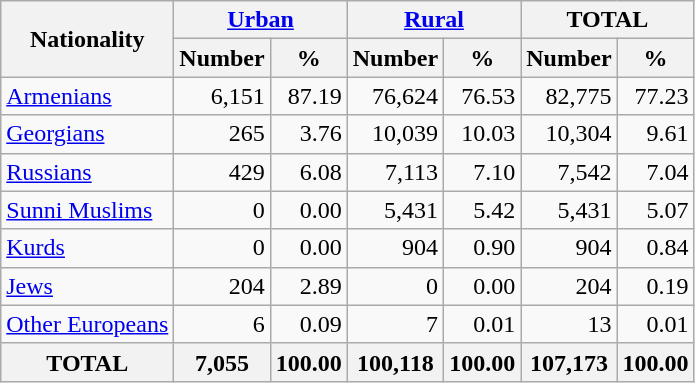<table class="wikitable sortable">
<tr>
<th rowspan="2">Nationality</th>
<th colspan="2"><a href='#'>Urban</a></th>
<th colspan="2"><a href='#'>Rural</a></th>
<th colspan="2">TOTAL</th>
</tr>
<tr>
<th>Number</th>
<th>%</th>
<th>Number</th>
<th>%</th>
<th>Number</th>
<th>%</th>
</tr>
<tr>
<td><a href='#'>Armenians</a></td>
<td align="right">6,151</td>
<td align="right">87.19</td>
<td align="right">76,624</td>
<td align="right">76.53</td>
<td align="right">82,775</td>
<td align="right">77.23</td>
</tr>
<tr>
<td><a href='#'>Georgians</a></td>
<td align="right">265</td>
<td align="right">3.76</td>
<td align="right">10,039</td>
<td align="right">10.03</td>
<td align="right">10,304</td>
<td align="right">9.61</td>
</tr>
<tr>
<td><a href='#'>Russians</a></td>
<td align="right">429</td>
<td align="right">6.08</td>
<td align="right">7,113</td>
<td align="right">7.10</td>
<td align="right">7,542</td>
<td align="right">7.04</td>
</tr>
<tr>
<td><a href='#'>Sunni Muslims</a></td>
<td align="right">0</td>
<td align="right">0.00</td>
<td align="right">5,431</td>
<td align="right">5.42</td>
<td align="right">5,431</td>
<td align="right">5.07</td>
</tr>
<tr>
<td><a href='#'>Kurds</a></td>
<td align="right">0</td>
<td align="right">0.00</td>
<td align="right">904</td>
<td align="right">0.90</td>
<td align="right">904</td>
<td align="right">0.84</td>
</tr>
<tr>
<td><a href='#'>Jews</a></td>
<td align="right">204</td>
<td align="right">2.89</td>
<td align="right">0</td>
<td align="right">0.00</td>
<td align="right">204</td>
<td align="right">0.19</td>
</tr>
<tr>
<td><a href='#'>Other Europeans</a></td>
<td align="right">6</td>
<td align="right">0.09</td>
<td align="right">7</td>
<td align="right">0.01</td>
<td align="right">13</td>
<td align="right">0.01</td>
</tr>
<tr>
<th>TOTAL</th>
<th>7,055</th>
<th>100.00</th>
<th>100,118</th>
<th>100.00</th>
<th>107,173</th>
<th>100.00</th>
</tr>
</table>
